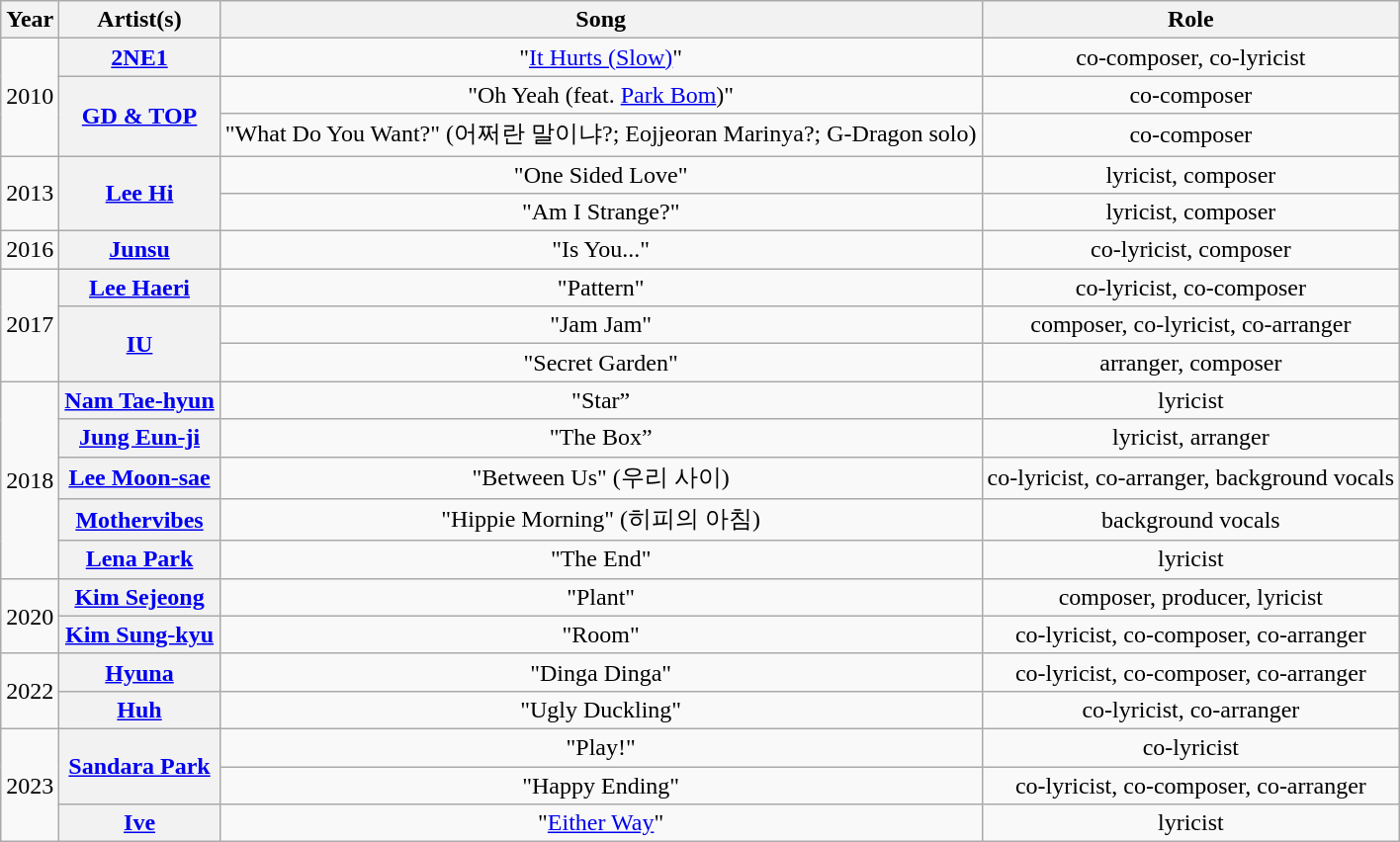<table class="wikitable" style="text-align: center">
<tr>
<th>Year</th>
<th>Artist(s)</th>
<th>Song</th>
<th>Role</th>
</tr>
<tr>
<td rowspan="3">2010</td>
<th><a href='#'>2NE1</a></th>
<td>"<a href='#'>It Hurts (Slow)</a>"</td>
<td>co-composer, co-lyricist</td>
</tr>
<tr>
<th rowspan="2"><a href='#'>GD & TOP</a></th>
<td>"Oh Yeah (feat. <a href='#'>Park Bom</a>)"</td>
<td>co-composer</td>
</tr>
<tr>
<td>"What Do You Want?" (어쩌란 말이냐?; Eojjeoran Marinya?; G-Dragon solo)</td>
<td>co-composer</td>
</tr>
<tr>
<td rowspan="2">2013</td>
<th rowspan="2"><a href='#'>Lee Hi</a></th>
<td>"One Sided Love"</td>
<td>lyricist, composer</td>
</tr>
<tr>
<td>"Am I Strange?"</td>
<td>lyricist, composer</td>
</tr>
<tr>
<td>2016</td>
<th><a href='#'>Junsu</a></th>
<td>"Is You..."</td>
<td>co-lyricist, composer</td>
</tr>
<tr>
<td rowspan="3">2017</td>
<th><a href='#'>Lee Haeri</a></th>
<td>"Pattern"</td>
<td>co-lyricist, co-composer</td>
</tr>
<tr>
<th rowspan="2"><a href='#'>IU</a></th>
<td>"Jam Jam"</td>
<td>composer, co-lyricist, co-arranger</td>
</tr>
<tr>
<td>"Secret Garden"</td>
<td>arranger, composer</td>
</tr>
<tr>
<td rowspan="5">2018</td>
<th><a href='#'>Nam Tae-hyun</a></th>
<td>"Star”</td>
<td>lyricist</td>
</tr>
<tr>
<th><a href='#'>Jung Eun-ji</a></th>
<td>"The Box”</td>
<td>lyricist, arranger</td>
</tr>
<tr>
<th><a href='#'>Lee Moon-sae</a></th>
<td>"Between Us" (우리 사이)</td>
<td>co-lyricist, co-arranger, background vocals</td>
</tr>
<tr>
<th><a href='#'>Mothervibes</a></th>
<td>"Hippie Morning" (히피의 아침)</td>
<td>background vocals</td>
</tr>
<tr>
<th><a href='#'>Lena Park</a></th>
<td>"The End"</td>
<td>lyricist</td>
</tr>
<tr>
<td rowspan="2">2020</td>
<th><a href='#'>Kim Sejeong</a></th>
<td>"Plant"</td>
<td>composer, producer, lyricist</td>
</tr>
<tr>
<th><a href='#'>Kim Sung-kyu</a></th>
<td>"Room"</td>
<td>co-lyricist, co-composer, co-arranger</td>
</tr>
<tr>
<td rowspan="2">2022</td>
<th><a href='#'>Hyuna</a></th>
<td>"Dinga Dinga"</td>
<td>co-lyricist, co-composer, co-arranger</td>
</tr>
<tr>
<th><a href='#'>Huh</a></th>
<td>"Ugly Duckling"</td>
<td>co-lyricist, co-arranger</td>
</tr>
<tr>
<td rowspan="3">2023</td>
<th rowspan="2"><a href='#'>Sandara Park</a></th>
<td>"Play!"</td>
<td>co-lyricist</td>
</tr>
<tr>
<td>"Happy Ending"</td>
<td>co-lyricist, co-composer, co-arranger</td>
</tr>
<tr>
<th><a href='#'>Ive</a></th>
<td>"<a href='#'>Either Way</a>"</td>
<td>lyricist</td>
</tr>
</table>
